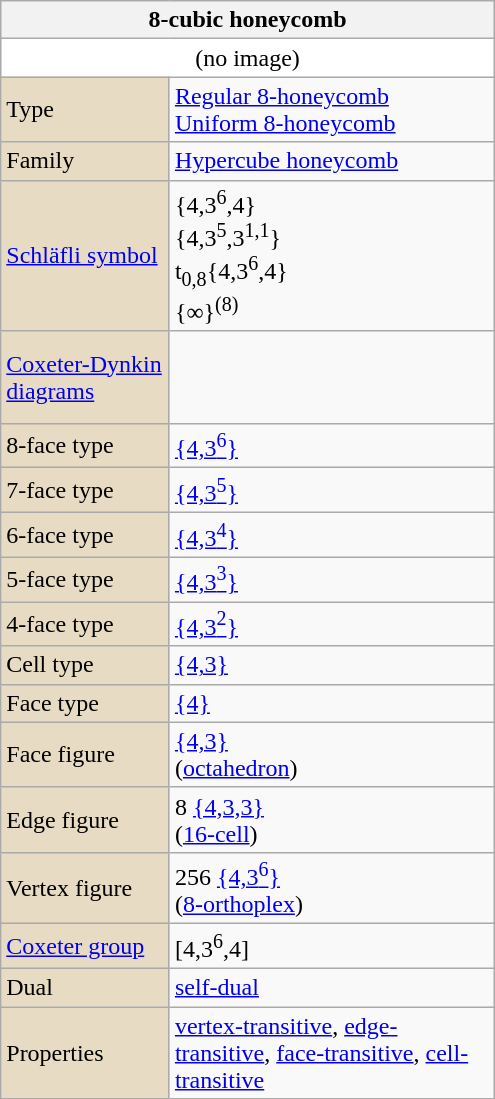<table class="wikitable" align="right" style="margin-left:10px" width="330">
<tr>
<th bgcolor=#e7dcc3 colspan=2>8-cubic honeycomb</th>
</tr>
<tr>
<td bgcolor=#ffffff align=center colspan=2>(no image)</td>
</tr>
<tr>
<td bgcolor=#e7dcc3>Type</td>
<td><a href='#'>Regular 8-honeycomb</a><br><a href='#'>Uniform 8-honeycomb</a></td>
</tr>
<tr>
<td bgcolor=#e7dcc3>Family</td>
<td><a href='#'>Hypercube honeycomb</a></td>
</tr>
<tr>
<td bgcolor=#e7dcc3><a href='#'>Schläfli symbol</a></td>
<td>{4,3<sup>6</sup>,4}<br>{4,3<sup>5</sup>,3<sup>1,1</sup>}<br>t<sub>0,8</sub>{4,3<sup>6</sup>,4}<br>{∞}<sup>(8)</sup></td>
</tr>
<tr>
<td bgcolor=#e7dcc3><a href='#'>Coxeter-Dynkin diagrams</a></td>
<td><br><br><br></td>
</tr>
<tr>
<td bgcolor=#e7dcc3>8-face type</td>
<td><a href='#'>{4,3<sup>6</sup>}</a></td>
</tr>
<tr>
<td bgcolor=#e7dcc3>7-face type</td>
<td><a href='#'>{4,3<sup>5</sup>}</a></td>
</tr>
<tr>
<td bgcolor=#e7dcc3>6-face type</td>
<td><a href='#'>{4,3<sup>4</sup>}</a></td>
</tr>
<tr>
<td bgcolor=#e7dcc3>5-face type</td>
<td><a href='#'>{4,3<sup>3</sup>}</a></td>
</tr>
<tr>
<td bgcolor=#e7dcc3>4-face type</td>
<td><a href='#'>{4,3<sup>2</sup>}</a></td>
</tr>
<tr>
<td bgcolor=#e7dcc3>Cell type</td>
<td><a href='#'>{4,3}</a></td>
</tr>
<tr>
<td bgcolor=#e7dcc3>Face type</td>
<td><a href='#'>{4}</a></td>
</tr>
<tr>
<td bgcolor=#e7dcc3>Face figure</td>
<td><a href='#'>{4,3}</a><br>(<a href='#'>octahedron</a>)</td>
</tr>
<tr>
<td bgcolor=#e7dcc3>Edge figure</td>
<td>8 <a href='#'>{4,3,3}</a><br>(<a href='#'>16-cell</a>)</td>
</tr>
<tr>
<td bgcolor=#e7dcc3>Vertex figure</td>
<td>256 <a href='#'>{4,3<sup>6</sup>}</a><br>(<a href='#'>8-orthoplex</a>)</td>
</tr>
<tr>
<td bgcolor=#e7dcc3><a href='#'>Coxeter group</a></td>
<td>[4,3<sup>6</sup>,4]</td>
</tr>
<tr>
<td bgcolor=#e7dcc3>Dual</td>
<td><a href='#'>self-dual</a></td>
</tr>
<tr>
<td bgcolor=#e7dcc3>Properties</td>
<td><a href='#'>vertex-transitive</a>, <a href='#'>edge-transitive</a>, <a href='#'>face-transitive</a>, <a href='#'>cell-transitive</a></td>
</tr>
</table>
